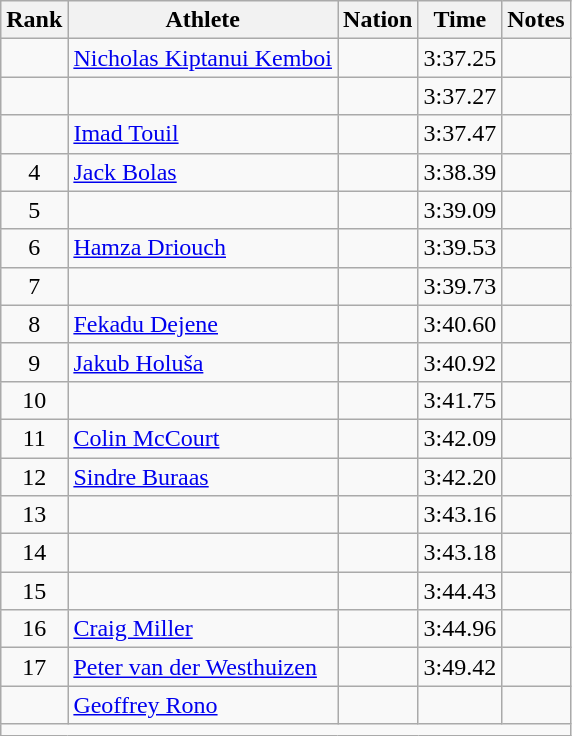<table class="wikitable mw-datatable sortable" style="text-align:center;">
<tr>
<th scope="col" style="width: 10px;">Rank</th>
<th scope="col">Athlete</th>
<th scope="col">Nation</th>
<th scope="col">Time</th>
<th scope="col">Notes</th>
</tr>
<tr>
<td></td>
<td align="left"><a href='#'>Nicholas Kiptanui Kemboi</a></td>
<td align="left"></td>
<td>3:37.25</td>
<td></td>
</tr>
<tr>
<td></td>
<td align="left"></td>
<td align="left"></td>
<td>3:37.27</td>
<td></td>
</tr>
<tr>
<td></td>
<td align="left"><a href='#'>Imad Touil</a></td>
<td align="left"></td>
<td>3:37.47</td>
<td></td>
</tr>
<tr>
<td>4</td>
<td align="left"><a href='#'>Jack Bolas</a></td>
<td align="left"></td>
<td>3:38.39</td>
<td></td>
</tr>
<tr>
<td>5</td>
<td align="left"></td>
<td align="left"></td>
<td>3:39.09</td>
<td></td>
</tr>
<tr>
<td>6</td>
<td align="left"><a href='#'>Hamza Driouch</a></td>
<td align="left"></td>
<td>3:39.53</td>
<td></td>
</tr>
<tr>
<td>7</td>
<td align="left"></td>
<td align="left"></td>
<td>3:39.73</td>
<td></td>
</tr>
<tr>
<td>8</td>
<td align="left"><a href='#'>Fekadu Dejene</a></td>
<td align="left"></td>
<td>3:40.60</td>
<td></td>
</tr>
<tr>
<td>9</td>
<td align="left"><a href='#'>Jakub Holuša</a></td>
<td align="left"></td>
<td>3:40.92</td>
<td></td>
</tr>
<tr>
<td>10</td>
<td align="left"></td>
<td align="left"></td>
<td>3:41.75</td>
<td></td>
</tr>
<tr>
<td>11</td>
<td align="left"><a href='#'>Colin McCourt</a></td>
<td align="left"></td>
<td>3:42.09</td>
<td></td>
</tr>
<tr>
<td>12</td>
<td align="left"><a href='#'>Sindre Buraas</a></td>
<td align="left"></td>
<td>3:42.20</td>
<td></td>
</tr>
<tr>
<td>13</td>
<td align="left"></td>
<td align="left"></td>
<td>3:43.16</td>
<td></td>
</tr>
<tr>
<td>14</td>
<td align="left"></td>
<td align="left"></td>
<td>3:43.18</td>
<td></td>
</tr>
<tr>
<td>15</td>
<td align="left"></td>
<td align="left"></td>
<td>3:44.43</td>
<td></td>
</tr>
<tr>
<td>16</td>
<td align="left"><a href='#'>Craig Miller</a></td>
<td align="left"></td>
<td>3:44.96</td>
<td></td>
</tr>
<tr>
<td>17</td>
<td align="left"><a href='#'>Peter van der Westhuizen</a></td>
<td align="left"></td>
<td>3:49.42</td>
<td></td>
</tr>
<tr>
<td></td>
<td align="left"><a href='#'>Geoffrey Rono</a></td>
<td align="left"></td>
<td></td>
<td></td>
</tr>
<tr class="sortbottom">
<td colspan="5"></td>
</tr>
</table>
